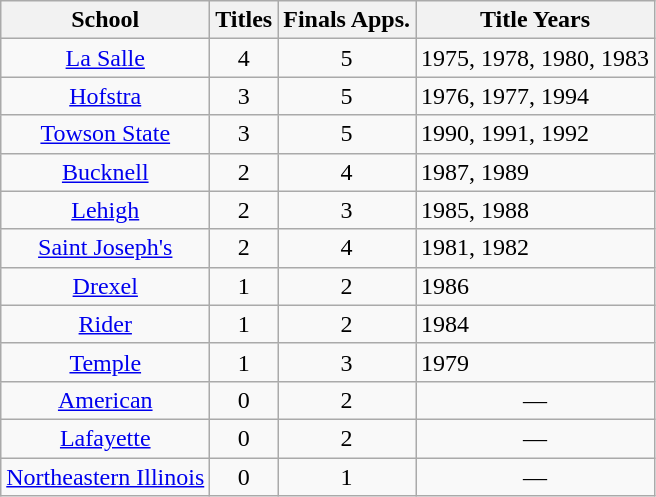<table class="wikitable sortable" style="text-align:center;">
<tr>
<th>School</th>
<th>Titles</th>
<th>Finals Apps.</th>
<th class=unsortable>Title Years</th>
</tr>
<tr>
<td><a href='#'>La Salle</a></td>
<td>4</td>
<td>5</td>
<td align=left>1975, 1978, 1980, 1983</td>
</tr>
<tr>
<td><a href='#'>Hofstra</a></td>
<td>3</td>
<td>5</td>
<td align=left>1976, 1977, 1994</td>
</tr>
<tr>
<td><a href='#'>Towson State</a></td>
<td>3</td>
<td>5</td>
<td align=left>1990, 1991, 1992</td>
</tr>
<tr>
<td><a href='#'>Bucknell</a></td>
<td>2</td>
<td>4</td>
<td align=left>1987, 1989</td>
</tr>
<tr>
<td><a href='#'>Lehigh</a></td>
<td>2</td>
<td>3</td>
<td align=left>1985, 1988</td>
</tr>
<tr>
<td><a href='#'>Saint Joseph's</a></td>
<td>2</td>
<td>4</td>
<td align=left>1981, 1982</td>
</tr>
<tr>
<td><a href='#'>Drexel</a></td>
<td>1</td>
<td>2</td>
<td align=left>1986</td>
</tr>
<tr>
<td><a href='#'>Rider</a></td>
<td>1</td>
<td>2</td>
<td align=left>1984</td>
</tr>
<tr>
<td><a href='#'>Temple</a></td>
<td>1</td>
<td>3</td>
<td align=left>1979</td>
</tr>
<tr>
<td><a href='#'>American</a></td>
<td>0</td>
<td>2</td>
<td align=center>—</td>
</tr>
<tr>
<td><a href='#'>Lafayette</a></td>
<td>0</td>
<td>2</td>
<td align=center>—</td>
</tr>
<tr>
<td><a href='#'>Northeastern Illinois</a></td>
<td>0</td>
<td>1</td>
<td align=center>—</td>
</tr>
</table>
